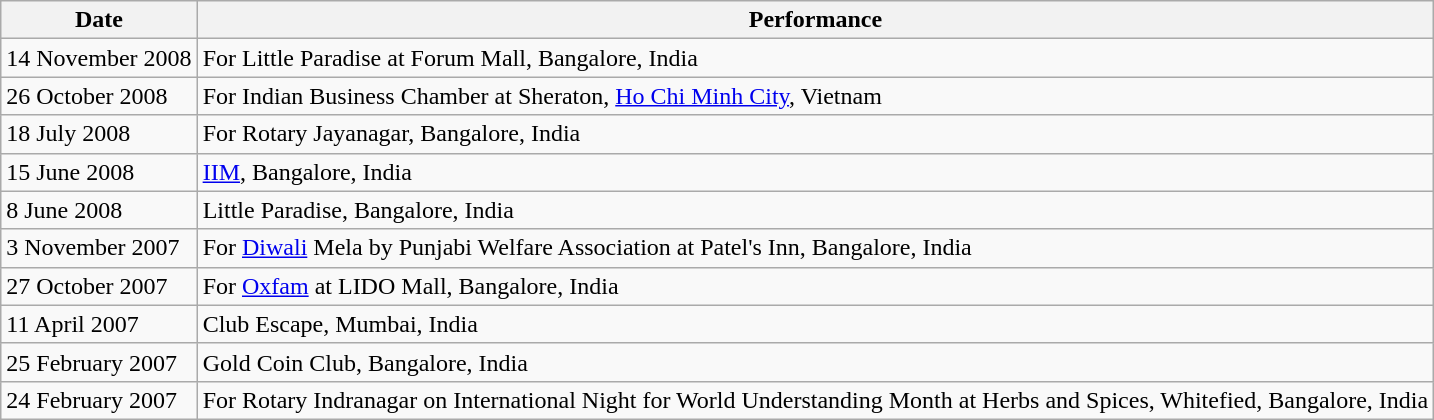<table class="wikitable" border="1">
<tr>
<th>Date</th>
<th>Performance</th>
</tr>
<tr>
<td>14 November 2008</td>
<td>For Little Paradise at Forum Mall, Bangalore, India</td>
</tr>
<tr>
<td>26 October 2008</td>
<td>For Indian Business Chamber at Sheraton, <a href='#'>Ho Chi Minh City</a>, Vietnam</td>
</tr>
<tr>
<td>18 July 2008</td>
<td>For Rotary Jayanagar, Bangalore, India</td>
</tr>
<tr>
<td>15 June 2008</td>
<td><a href='#'>IIM</a>, Bangalore, India</td>
</tr>
<tr>
<td>8 June 2008</td>
<td>Little Paradise, Bangalore, India</td>
</tr>
<tr>
<td>3 November 2007</td>
<td>For <a href='#'>Diwali</a> Mela by Punjabi Welfare Association at Patel's Inn, Bangalore, India</td>
</tr>
<tr>
<td>27 October 2007</td>
<td>For <a href='#'>Oxfam</a> at LIDO Mall, Bangalore, India</td>
</tr>
<tr>
<td>11 April 2007</td>
<td>Club Escape, Mumbai, India</td>
</tr>
<tr>
<td>25 February 2007</td>
<td>Gold Coin Club, Bangalore, India</td>
</tr>
<tr>
<td>24 February 2007</td>
<td>For Rotary Indranagar on International Night for World Understanding Month at Herbs and Spices, Whitefied, Bangalore, India</td>
</tr>
</table>
